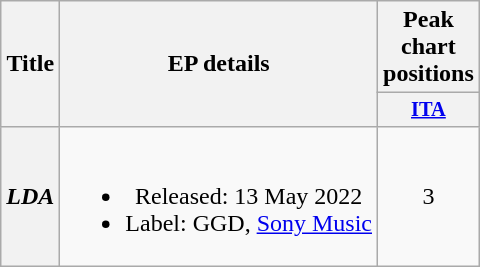<table class="wikitable plainrowheaders" style="text-align:center;">
<tr>
<th scope="col" rowspan="2">Title</th>
<th scope="col" rowspan="2">EP details</th>
<th scope="col" colspan="1">Peak chart positions</th>
</tr>
<tr>
<th scope="col" style="width:3em;font-size:85%;"><a href='#'>ITA</a></th>
</tr>
<tr>
<th scope="row"><em>LDA</em></th>
<td><br><ul><li>Released: 13 May 2022</li><li>Label: GGD, <a href='#'>Sony Music</a></li></ul></td>
<td>3</td>
</tr>
</table>
